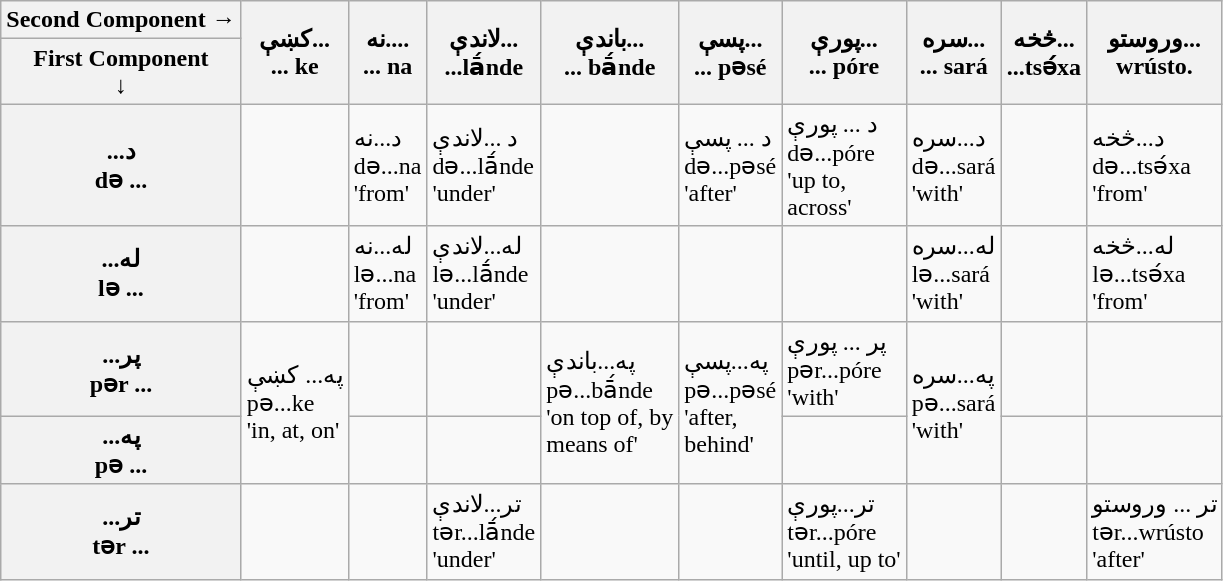<table class="wikitable">
<tr>
<th>Second Component →</th>
<th rowspan="2">کښې...<br>... ke</th>
<th rowspan="2">نه....<br>... na</th>
<th rowspan="2">لاندې...<br>...lā́nde</th>
<th rowspan="2">باندې...<br>... bā́nde</th>
<th rowspan="2">پسې...<br>... pəsé</th>
<th rowspan="2">پورې...<br>... póre</th>
<th rowspan="2">سره...<br>... sará</th>
<th rowspan="2">څخه...<br>...tsә́xa</th>
<th rowspan="2">وروستو...<br>wrústo.</th>
</tr>
<tr>
<th>First Component<br>↓</th>
</tr>
<tr>
<th>...د<br>də ...</th>
<td></td>
<td>د...نه<br>də...na<br>'from'</td>
<td>د ...لاندې<br>də...lā́nde<br>'under'</td>
<td></td>
<td>د ... پسې<br>də...pəsé<br>'after'</td>
<td>د ... پورې<br>də...póre<br>'up to,<br>across'</td>
<td>د...سره<br>də...sará<br>'with'</td>
<td></td>
<td>د...څخه<br>də...tsә́xa<br>'from'</td>
</tr>
<tr>
<th>...له<br>lə ...</th>
<td></td>
<td>له...نه<br>lə...na<br>'from'</td>
<td>له...لاندې<br>lə...lā́nde<br>'under'</td>
<td></td>
<td></td>
<td></td>
<td>له...سره<br>lə...sará<br>'with'</td>
<td></td>
<td>له...څخه<br>lə...tsә́xa<br>'from'</td>
</tr>
<tr>
<th>...پر<br>pər ...</th>
<td rowspan="2">په... کښې<br>pə...ke<br>'in, at, on'</td>
<td></td>
<td></td>
<td rowspan="2">په...باندې<br>pə...bā́nde<br>'on top of, by<br>means of'</td>
<td rowspan="2">په...پسې<br>pə...pəsé<br>'after,<br>behind'</td>
<td>پر ... پورې<br>pər...póre<br>'with'</td>
<td rowspan="2">په...سره<br>pə...sará<br>'with'</td>
<td></td>
<td></td>
</tr>
<tr>
<th>...په<br>pə ...</th>
<td></td>
<td></td>
<td></td>
<td></td>
<td></td>
</tr>
<tr>
<th>...تر<br>tər ...</th>
<td></td>
<td></td>
<td>تر...لاندې<br>tər...lā́nde<br>'under'</td>
<td></td>
<td></td>
<td>تر...پورې<br>tər...póre<br>'until, up to'</td>
<td></td>
<td></td>
<td>تر ... وروستو<br>tər...wrústo<br>'after'</td>
</tr>
</table>
